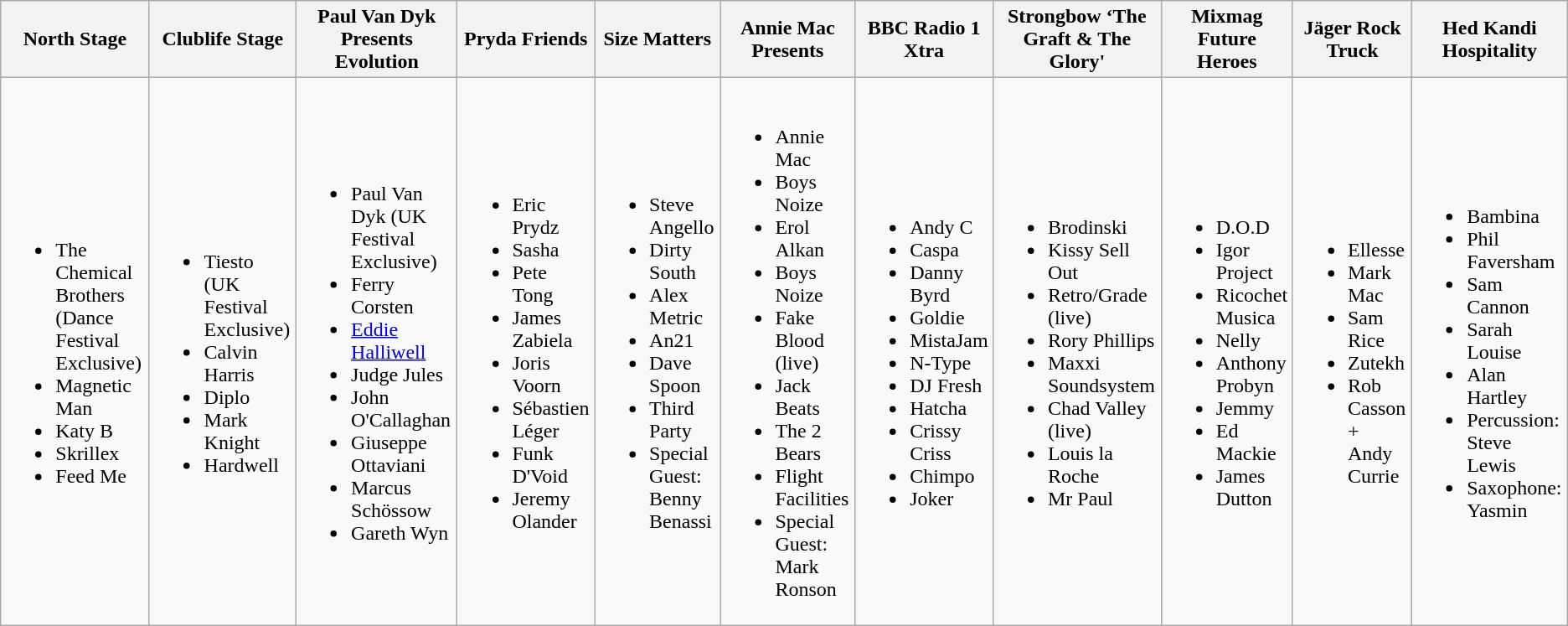<table class="wikitable">
<tr>
<th>North Stage</th>
<th>Clublife Stage</th>
<th>Paul Van Dyk Presents Evolution</th>
<th>Pryda Friends</th>
<th>Size Matters</th>
<th>Annie Mac Presents</th>
<th>BBC Radio 1 Xtra</th>
<th>Strongbow ‘The Graft & The Glory'</th>
<th>Mixmag Future Heroes</th>
<th>Jäger Rock Truck</th>
<th>Hed Kandi Hospitality</th>
</tr>
<tr>
<td><br><ul><li>The Chemical Brothers (Dance Festival Exclusive)</li><li>Magnetic Man</li><li>Katy B</li><li>Skrillex</li><li>Feed Me</li></ul></td>
<td><br><ul><li>Tiesto (UK Festival Exclusive)</li><li>Calvin Harris</li><li>Diplo</li><li>Mark Knight</li><li>Hardwell</li></ul></td>
<td><br><ul><li>Paul Van Dyk (UK Festival Exclusive)</li><li>Ferry Corsten</li><li><a href='#'>Eddie Halliwell</a></li><li>Judge Jules</li><li>John O'Callaghan</li><li>Giuseppe Ottaviani</li><li>Marcus Schössow</li><li>Gareth Wyn</li></ul></td>
<td><br><ul><li>Eric Prydz</li><li>Sasha</li><li>Pete Tong</li><li>James Zabiela</li><li>Joris Voorn</li><li>Sébastien Léger</li><li>Funk D'Void</li><li>Jeremy Olander</li></ul></td>
<td><br><ul><li>Steve Angello</li><li>Dirty South</li><li>Alex Metric</li><li>An21</li><li>Dave Spoon</li><li>Third Party</li><li>Special Guest: Benny Benassi</li></ul></td>
<td><br><ul><li>Annie Mac</li><li>Boys Noize</li><li>Erol Alkan</li><li>Boys Noize</li><li>Fake Blood (live)</li><li>Jack Beats</li><li>The 2 Bears</li><li>Flight Facilities</li><li>Special Guest: Mark Ronson</li></ul></td>
<td><br><ul><li>Andy C</li><li>Caspa</li><li>Danny Byrd</li><li>Goldie</li><li>MistaJam</li><li>N-Type</li><li>DJ Fresh</li><li>Hatcha</li><li>Crissy Criss</li><li>Chimpo</li><li>Joker</li></ul></td>
<td><br><ul><li>Brodinski</li><li>Kissy Sell Out</li><li>Retro/Grade (live)</li><li>Rory Phillips</li><li>Maxxi Soundsystem</li><li>Chad Valley (live)</li><li>Louis la Roche</li><li>Mr Paul</li></ul></td>
<td><br><ul><li>D.O.D</li><li>Igor Project</li><li>Ricochet Musica</li><li>Nelly</li><li>Anthony Probyn</li><li>Jemmy</li><li>Ed Mackie</li><li>James Dutton</li></ul></td>
<td><br><ul><li>Ellesse</li><li>Mark Mac</li><li>Sam Rice</li><li>Zutekh</li><li>Rob Casson + Andy Currie</li></ul></td>
<td><br><ul><li>Bambina</li><li>Phil Faversham</li><li>Sam Cannon</li><li>Sarah Louise</li><li>Alan Hartley</li><li>Percussion: Steve Lewis</li><li>Saxophone: Yasmin</li></ul></td>
</tr>
</table>
